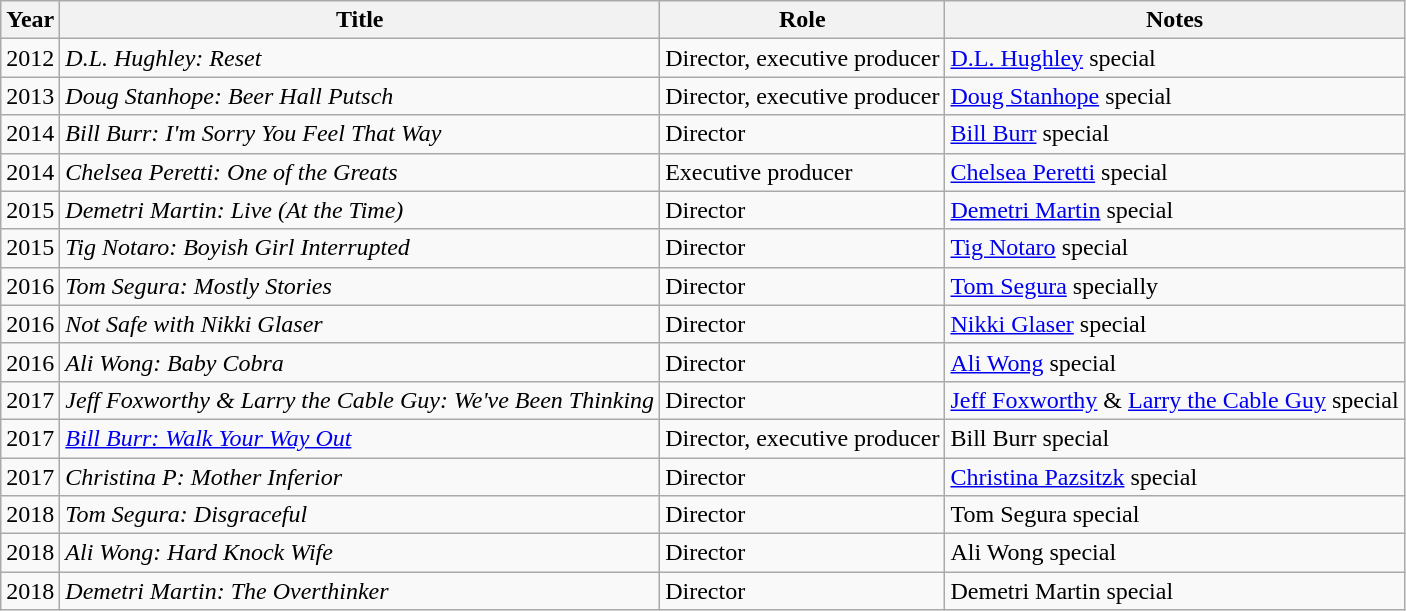<table class="wikitable">
<tr>
<th>Year</th>
<th>Title</th>
<th>Role</th>
<th>Notes</th>
</tr>
<tr>
<td>2012</td>
<td><em>D.L. Hughley: Reset</em></td>
<td>Director, executive producer</td>
<td><a href='#'>D.L. Hughley</a> special</td>
</tr>
<tr>
<td>2013</td>
<td><em>Doug Stanhope: Beer Hall Putsch</em></td>
<td>Director, executive producer</td>
<td><a href='#'>Doug Stanhope</a> special</td>
</tr>
<tr>
<td>2014</td>
<td><em>Bill Burr: I'm Sorry You Feel That Way</em></td>
<td>Director</td>
<td><a href='#'>Bill Burr</a> special</td>
</tr>
<tr>
<td>2014</td>
<td><em>Chelsea Peretti: One of the Greats</em></td>
<td>Executive producer</td>
<td><a href='#'>Chelsea Peretti</a> special</td>
</tr>
<tr>
<td>2015</td>
<td><em>Demetri Martin: Live (At the Time)</em></td>
<td>Director</td>
<td><a href='#'>Demetri Martin</a> special</td>
</tr>
<tr>
<td>2015</td>
<td><em>Tig Notaro: Boyish Girl Interrupted</em></td>
<td>Director</td>
<td><a href='#'>Tig Notaro</a> special</td>
</tr>
<tr>
<td>2016</td>
<td><em>Tom Segura: Mostly Stories</em></td>
<td>Director</td>
<td><a href='#'>Tom Segura</a> specially</td>
</tr>
<tr>
<td>2016</td>
<td><em>Not Safe with Nikki Glaser</em></td>
<td>Director</td>
<td><a href='#'>Nikki Glaser</a> special</td>
</tr>
<tr>
<td>2016</td>
<td><em>Ali Wong: Baby Cobra</em></td>
<td>Director</td>
<td><a href='#'>Ali Wong</a> special</td>
</tr>
<tr>
<td>2017</td>
<td><em>Jeff Foxworthy & Larry the Cable Guy: We've Been Thinking</em></td>
<td>Director</td>
<td><a href='#'>Jeff Foxworthy</a> & <a href='#'>Larry the Cable Guy</a> special</td>
</tr>
<tr>
<td>2017</td>
<td><em><a href='#'>Bill Burr: Walk Your Way Out</a></em></td>
<td>Director, executive producer</td>
<td>Bill Burr special</td>
</tr>
<tr>
<td>2017</td>
<td><em>Christina P: Mother Inferior</em></td>
<td>Director</td>
<td><a href='#'>Christina Pazsitzk</a> special</td>
</tr>
<tr>
<td>2018</td>
<td><em>Tom Segura: Disgraceful</em></td>
<td>Director</td>
<td>Tom Segura special</td>
</tr>
<tr>
<td>2018</td>
<td><em>Ali Wong: Hard Knock Wife</em></td>
<td>Director</td>
<td>Ali Wong special</td>
</tr>
<tr>
<td>2018</td>
<td><em>Demetri Martin: The Overthinker</em></td>
<td>Director</td>
<td>Demetri Martin special</td>
</tr>
</table>
